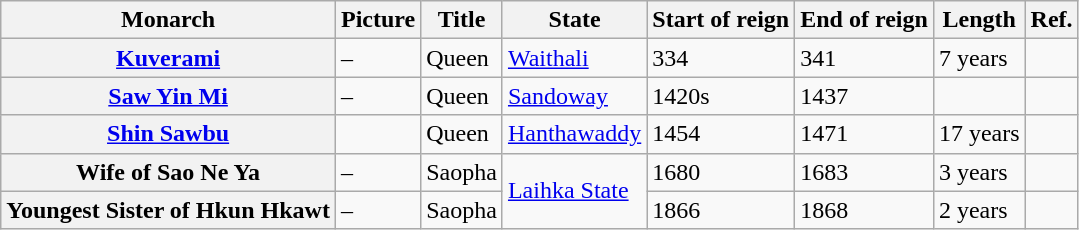<table class="wikitable sortable">
<tr>
<th>Monarch</th>
<th>Picture</th>
<th>Title</th>
<th>State</th>
<th>Start of reign</th>
<th>End of reign</th>
<th>Length</th>
<th>Ref.</th>
</tr>
<tr>
<th><a href='#'>Kuverami</a></th>
<td>–</td>
<td>Queen</td>
<td><a href='#'>Waithali</a></td>
<td>334</td>
<td>341</td>
<td>7 years</td>
<td></td>
</tr>
<tr>
<th><a href='#'>Saw Yin Mi</a></th>
<td>–</td>
<td>Queen</td>
<td><a href='#'>Sandoway</a></td>
<td>1420s</td>
<td>1437</td>
<td></td>
<td></td>
</tr>
<tr>
<th><a href='#'>Shin Sawbu</a></th>
<td></td>
<td>Queen</td>
<td><a href='#'>Hanthawaddy</a></td>
<td>1454</td>
<td>1471</td>
<td>17 years</td>
<td></td>
</tr>
<tr>
<th>Wife of Sao Ne Ya</th>
<td>–</td>
<td>Saopha</td>
<td rowspan="2"><a href='#'>Laihka State</a></td>
<td>1680</td>
<td>1683</td>
<td>3 years</td>
<td></td>
</tr>
<tr>
<th>Youngest Sister of Hkun Hkawt</th>
<td>–</td>
<td>Saopha</td>
<td>1866</td>
<td>1868</td>
<td>2 years</td>
<td></td>
</tr>
</table>
